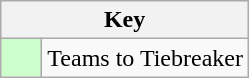<table class="wikitable" style="text-align: center;">
<tr>
<th colspan=2>Key</th>
</tr>
<tr>
<td style="background:#ccffcc; width:20px;"></td>
<td align=left>Teams to Tiebreaker</td>
</tr>
</table>
